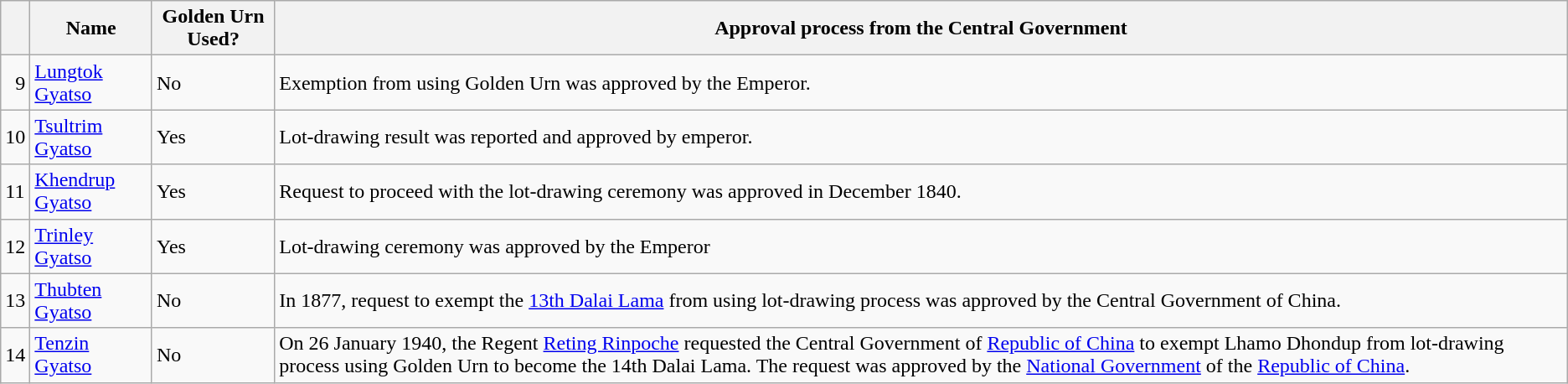<table class="wikitable">
<tr>
<th></th>
<th>Name</th>
<th>Golden Urn Used?</th>
<th>Approval process from the Central Government</th>
</tr>
<tr>
<td align="right">9</td>
<td><a href='#'>Lungtok Gyatso</a></td>
<td>No</td>
<td>Exemption from using Golden Urn was approved by the Emperor.</td>
</tr>
<tr>
<td>10</td>
<td><a href='#'>Tsultrim Gyatso</a></td>
<td>Yes</td>
<td>Lot-drawing result was reported and approved by emperor.</td>
</tr>
<tr>
<td>11</td>
<td><a href='#'>Khendrup Gyatso</a></td>
<td>Yes</td>
<td>Request to proceed with the lot-drawing ceremony was approved in December 1840.</td>
</tr>
<tr>
<td>12</td>
<td><a href='#'>Trinley Gyatso</a></td>
<td>Yes</td>
<td>Lot-drawing ceremony was approved by the Emperor </td>
</tr>
<tr>
<td>13</td>
<td><a href='#'>Thubten Gyatso</a></td>
<td>No</td>
<td>In 1877, request to exempt the <a href='#'>13th Dalai Lama</a> from using lot-drawing process was approved by the Central Government of China.</td>
</tr>
<tr>
<td>14</td>
<td><a href='#'>Tenzin Gyatso</a></td>
<td>No</td>
<td>On 26 January 1940, the Regent <a href='#'>Reting Rinpoche</a> requested the Central Government of <a href='#'>Republic of China</a> to exempt Lhamo Dhondup from lot-drawing process using Golden Urn to become the 14th Dalai Lama. The request was approved by the <a href='#'>National Government</a> of the <a href='#'>Republic of China</a>.</td>
</tr>
</table>
